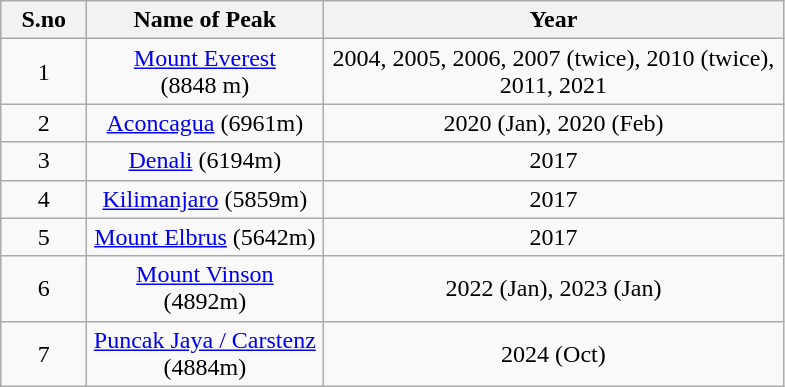<table class="wikitable" style="text-align: center">
<tr>
<th width="50"><strong>S.no</strong></th>
<th width="150"><strong>Name of Peak</strong></th>
<th width="300"><strong>Year</strong></th>
</tr>
<tr>
<td>1</td>
<td><a href='#'>Mount Everest</a> (8848 m)</td>
<td>2004, 2005, 2006, 2007 (twice), 2010 (twice), 2011, 2021</td>
</tr>
<tr>
<td>2</td>
<td><a href='#'>Aconcagua</a> (6961m)</td>
<td>2020 (Jan), 2020 (Feb) </td>
</tr>
<tr>
<td>3</td>
<td><a href='#'>Denali</a> (6194m)</td>
<td>2017</td>
</tr>
<tr>
<td>4</td>
<td><a href='#'>Kilimanjaro</a> (5859m)</td>
<td>2017</td>
</tr>
<tr>
<td>5</td>
<td><a href='#'>Mount Elbrus</a> (5642m)</td>
<td>2017 </td>
</tr>
<tr>
<td>6</td>
<td><a href='#'>Mount Vinson</a> (4892m)</td>
<td>2022 (Jan), 2023 (Jan)</td>
</tr>
<tr>
<td>7</td>
<td><a href='#'>Puncak Jaya / Carstenz</a> (4884m)</td>
<td>2024 (Oct)</td>
</tr>
</table>
